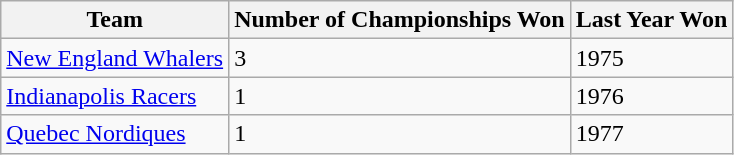<table class="wikitable">
<tr>
<th>Team</th>
<th>Number of Championships Won</th>
<th>Last Year Won</th>
</tr>
<tr>
<td><a href='#'>New England Whalers</a></td>
<td>3</td>
<td>1975</td>
</tr>
<tr>
<td><a href='#'>Indianapolis Racers</a></td>
<td>1</td>
<td>1976</td>
</tr>
<tr>
<td><a href='#'>Quebec Nordiques</a></td>
<td>1</td>
<td>1977</td>
</tr>
</table>
